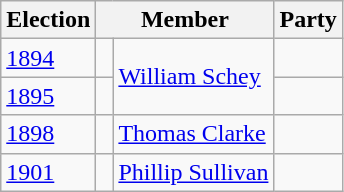<table class="wikitable">
<tr>
<th>Election</th>
<th colspan="2">Member</th>
<th>Party</th>
</tr>
<tr>
<td><a href='#'>1894</a></td>
<td> </td>
<td rowspan="2"><a href='#'>William Schey</a></td>
<td></td>
</tr>
<tr>
<td><a href='#'>1895</a></td>
<td> </td>
<td></td>
</tr>
<tr>
<td><a href='#'>1898</a></td>
<td> </td>
<td><a href='#'>Thomas Clarke</a></td>
<td></td>
</tr>
<tr>
<td><a href='#'>1901</a></td>
<td> </td>
<td><a href='#'>Phillip Sullivan</a></td>
<td></td>
</tr>
</table>
